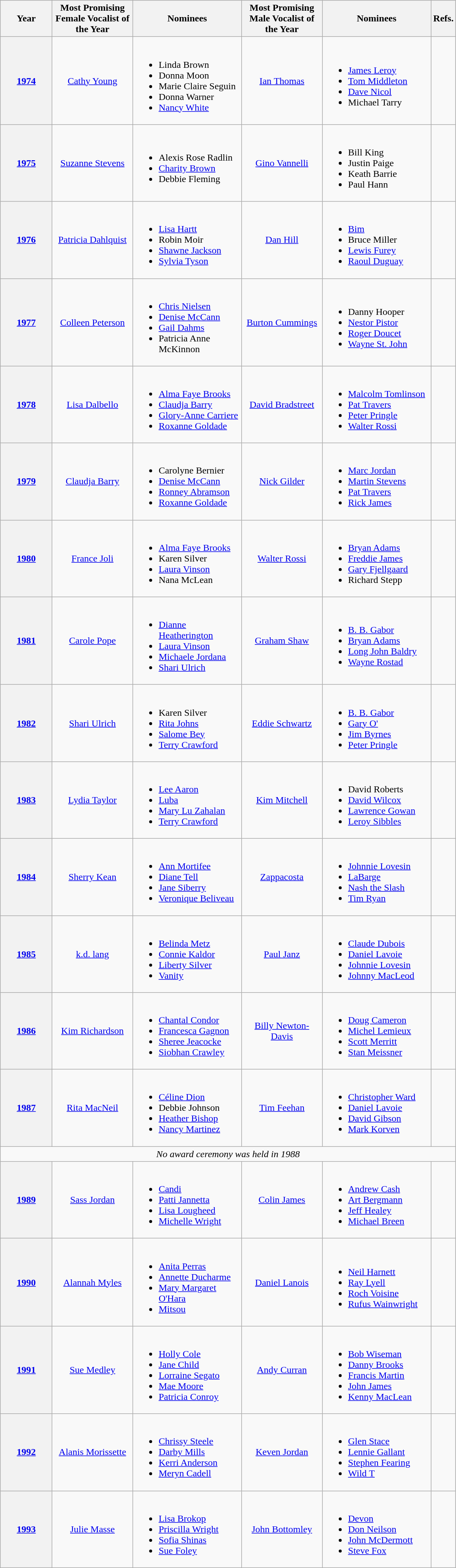<table class="wikitable sortable">
<tr>
<th scope="col" style="width:5em;">Year</th>
<th scope="col" style="width:8em;">Most Promising Female Vocalist of the Year</th>
<th scope="col" style="width:11em;" class="unsortable">Nominees</th>
<th scope="col" style="width:8em;">Most Promising Male Vocalist of the Year</th>
<th scope="col" style="width:11em;" class="unsortable">Nominees</th>
<th scope="col" class="unsortable">Refs.</th>
</tr>
<tr>
<th scope="row"><a href='#'>1974</a></th>
<td align="center"><a href='#'>Cathy Young</a></td>
<td><br><ul><li>Linda Brown</li><li>Donna Moon</li><li>Marie Claire Seguin</li><li>Donna Warner</li><li><a href='#'>Nancy White</a></li></ul></td>
<td align="center"><a href='#'>Ian Thomas</a></td>
<td><br><ul><li><a href='#'>James Leroy</a></li><li><a href='#'>Tom Middleton</a></li><li><a href='#'>Dave Nicol</a></li><li>Michael Tarry</li></ul></td>
<td align="center"></td>
</tr>
<tr>
<th scope="row"><a href='#'>1975</a></th>
<td align="center"><a href='#'>Suzanne Stevens</a></td>
<td><br><ul><li>Alexis Rose Radlin</li><li><a href='#'>Charity Brown</a></li><li>Debbie Fleming</li></ul></td>
<td align="center"><a href='#'>Gino Vannelli</a></td>
<td><br><ul><li>Bill King</li><li>Justin Paige</li><li>Keath Barrie</li><li>Paul Hann</li></ul></td>
<td align="center"></td>
</tr>
<tr>
<th scope="row"><a href='#'>1976</a></th>
<td align="center"><a href='#'>Patricia Dahlquist</a></td>
<td><br><ul><li><a href='#'>Lisa Hartt</a></li><li>Robin Moir</li><li><a href='#'>Shawne Jackson</a></li><li><a href='#'>Sylvia Tyson</a></li></ul></td>
<td align="center"><a href='#'>Dan Hill</a></td>
<td><br><ul><li><a href='#'>Bim</a></li><li>Bruce Miller</li><li><a href='#'>Lewis Furey</a></li><li><a href='#'>Raoul Duguay</a></li></ul></td>
<td align="center"></td>
</tr>
<tr>
<th scope="row"><a href='#'>1977</a></th>
<td align="center"><a href='#'>Colleen Peterson</a></td>
<td><br><ul><li><a href='#'>Chris Nielsen</a></li><li><a href='#'>Denise McCann</a></li><li><a href='#'>Gail Dahms</a></li><li>Patricia Anne McKinnon</li></ul></td>
<td align="center"><a href='#'>Burton Cummings</a></td>
<td><br><ul><li>Danny Hooper</li><li><a href='#'>Nestor Pistor</a></li><li><a href='#'>Roger Doucet</a></li><li><a href='#'>Wayne St. John</a></li></ul></td>
<td align="center"></td>
</tr>
<tr>
<th scope="row"><a href='#'>1978</a></th>
<td align="center"><a href='#'>Lisa Dalbello</a></td>
<td><br><ul><li><a href='#'>Alma Faye Brooks</a></li><li><a href='#'>Claudja Barry</a></li><li><a href='#'>Glory-Anne Carriere</a></li><li><a href='#'>Roxanne Goldade</a></li></ul></td>
<td align="center"><a href='#'>David Bradstreet</a></td>
<td><br><ul><li><a href='#'>Malcolm Tomlinson</a></li><li><a href='#'>Pat Travers</a></li><li><a href='#'>Peter Pringle</a></li><li><a href='#'>Walter Rossi</a></li></ul></td>
<td align="center"></td>
</tr>
<tr>
<th scope="row"><a href='#'>1979</a></th>
<td align="center"><a href='#'>Claudja Barry</a></td>
<td><br><ul><li>Carolyne Bernier</li><li><a href='#'>Denise McCann</a></li><li><a href='#'>Ronney Abramson</a></li><li><a href='#'>Roxanne Goldade</a></li></ul></td>
<td align="center"><a href='#'>Nick Gilder</a></td>
<td><br><ul><li><a href='#'>Marc Jordan</a></li><li><a href='#'>Martin Stevens</a></li><li><a href='#'>Pat Travers</a></li><li><a href='#'>Rick James</a></li></ul></td>
<td align="center"></td>
</tr>
<tr>
<th scope="row"><a href='#'>1980</a></th>
<td align="center"><a href='#'>France Joli</a></td>
<td><br><ul><li><a href='#'>Alma Faye Brooks</a></li><li>Karen Silver</li><li><a href='#'>Laura Vinson</a></li><li>Nana McLean</li></ul></td>
<td align="center"><a href='#'>Walter Rossi</a></td>
<td><br><ul><li><a href='#'>Bryan Adams</a></li><li><a href='#'>Freddie James</a></li><li><a href='#'>Gary Fjellgaard</a></li><li>Richard Stepp</li></ul></td>
<td align="center"></td>
</tr>
<tr>
<th scope="row"><a href='#'>1981</a></th>
<td align="center"><a href='#'>Carole Pope</a></td>
<td><br><ul><li><a href='#'>Dianne Heatherington</a></li><li><a href='#'>Laura Vinson</a></li><li><a href='#'>Michaele Jordana</a></li><li><a href='#'>Shari Ulrich</a></li></ul></td>
<td align="center"><a href='#'>Graham Shaw</a></td>
<td><br><ul><li><a href='#'>B. B. Gabor</a></li><li><a href='#'>Bryan Adams</a></li><li><a href='#'>Long John Baldry</a></li><li><a href='#'>Wayne Rostad</a></li></ul></td>
<td align="center"></td>
</tr>
<tr>
<th scope="row"><a href='#'>1982</a></th>
<td align="center"><a href='#'>Shari Ulrich</a></td>
<td><br><ul><li>Karen Silver</li><li><a href='#'>Rita Johns</a></li><li><a href='#'>Salome Bey</a></li><li><a href='#'>Terry Crawford</a></li></ul></td>
<td align="center"><a href='#'>Eddie Schwartz</a></td>
<td><br><ul><li><a href='#'>B. B. Gabor</a></li><li><a href='#'>Gary O'</a></li><li><a href='#'>Jim Byrnes</a></li><li><a href='#'>Peter Pringle</a></li></ul></td>
<td align="center"></td>
</tr>
<tr>
<th scope="row"><a href='#'>1983</a></th>
<td align="center"><a href='#'>Lydia Taylor</a></td>
<td><br><ul><li><a href='#'>Lee Aaron</a></li><li><a href='#'>Luba</a></li><li><a href='#'>Mary Lu Zahalan</a></li><li><a href='#'>Terry Crawford</a></li></ul></td>
<td align="center"><a href='#'>Kim Mitchell</a></td>
<td><br><ul><li>David Roberts</li><li><a href='#'>David Wilcox</a></li><li><a href='#'>Lawrence Gowan</a></li><li><a href='#'>Leroy Sibbles</a></li></ul></td>
<td align="center"></td>
</tr>
<tr>
<th scope="row"><a href='#'>1984</a></th>
<td align="center"><a href='#'>Sherry Kean</a></td>
<td><br><ul><li><a href='#'>Ann Mortifee</a></li><li><a href='#'>Diane Tell</a></li><li><a href='#'>Jane Siberry</a></li><li><a href='#'>Veronique Beliveau</a></li></ul></td>
<td align="center"><a href='#'>Zappacosta</a></td>
<td><br><ul><li><a href='#'>Johnnie Lovesin</a></li><li><a href='#'>LaBarge</a></li><li><a href='#'>Nash the Slash</a></li><li><a href='#'>Tim Ryan</a></li></ul></td>
<td align="center"></td>
</tr>
<tr>
<th scope="row"><a href='#'>1985</a></th>
<td align="center"><a href='#'>k.d. lang</a></td>
<td><br><ul><li><a href='#'>Belinda Metz</a></li><li><a href='#'>Connie Kaldor</a></li><li><a href='#'>Liberty Silver</a></li><li><a href='#'>Vanity</a></li></ul></td>
<td align="center"><a href='#'>Paul Janz</a></td>
<td><br><ul><li><a href='#'>Claude Dubois</a></li><li><a href='#'>Daniel Lavoie</a></li><li><a href='#'>Johnnie Lovesin</a></li><li><a href='#'>Johnny MacLeod</a></li></ul></td>
<td align="center"></td>
</tr>
<tr>
<th scope="row"><a href='#'>1986</a></th>
<td align="center"><a href='#'>Kim Richardson</a></td>
<td><br><ul><li><a href='#'>Chantal Condor</a></li><li><a href='#'>Francesca Gagnon</a></li><li><a href='#'>Sheree Jeacocke</a></li><li><a href='#'>Siobhan Crawley</a></li></ul></td>
<td align="center"><a href='#'>Billy Newton-Davis</a></td>
<td><br><ul><li><a href='#'>Doug Cameron</a></li><li><a href='#'>Michel Lemieux</a></li><li><a href='#'>Scott Merritt</a></li><li><a href='#'>Stan Meissner</a></li></ul></td>
<td align="center"></td>
</tr>
<tr>
<th scope="row"><a href='#'>1987</a></th>
<td align="center"><a href='#'>Rita MacNeil</a></td>
<td><br><ul><li><a href='#'>Céline Dion</a></li><li>Debbie Johnson</li><li><a href='#'>Heather Bishop</a></li><li><a href='#'>Nancy Martinez</a></li></ul></td>
<td align="center"><a href='#'>Tim Feehan</a></td>
<td><br><ul><li><a href='#'>Christopher Ward</a></li><li><a href='#'>Daniel Lavoie</a></li><li><a href='#'>David Gibson</a></li><li><a href='#'>Mark Korven</a></li></ul></td>
<td align="center"></td>
</tr>
<tr>
<td colspan="6" align="center"><em>No award ceremony was held in 1988</em></td>
</tr>
<tr>
<th scope="row"><a href='#'>1989</a></th>
<td align="center"><a href='#'>Sass Jordan</a></td>
<td><br><ul><li><a href='#'>Candi</a></li><li><a href='#'>Patti Jannetta</a></li><li><a href='#'>Lisa Lougheed</a></li><li><a href='#'>Michelle Wright</a></li></ul></td>
<td align="center"><a href='#'>Colin James</a></td>
<td><br><ul><li><a href='#'>Andrew Cash</a></li><li><a href='#'>Art Bergmann</a></li><li><a href='#'>Jeff Healey</a></li><li><a href='#'>Michael Breen</a></li></ul></td>
<td align="center"></td>
</tr>
<tr>
<th scope="row"><a href='#'>1990</a></th>
<td align="center"><a href='#'>Alannah Myles</a></td>
<td><br><ul><li><a href='#'>Anita Perras</a></li><li><a href='#'>Annette Ducharme</a></li><li><a href='#'>Mary Margaret O'Hara</a></li><li><a href='#'>Mitsou</a></li></ul></td>
<td align="center"><a href='#'>Daniel Lanois</a></td>
<td><br><ul><li><a href='#'>Neil Harnett</a></li><li><a href='#'>Ray Lyell</a></li><li><a href='#'>Roch Voisine</a></li><li><a href='#'>Rufus Wainwright</a></li></ul></td>
<td align="center"></td>
</tr>
<tr>
<th scope="row"><a href='#'>1991</a></th>
<td align="center"><a href='#'>Sue Medley</a></td>
<td><br><ul><li><a href='#'>Holly Cole</a></li><li><a href='#'>Jane Child</a></li><li><a href='#'>Lorraine Segato</a></li><li><a href='#'>Mae Moore</a></li><li><a href='#'>Patricia Conroy</a></li></ul></td>
<td align="center"><a href='#'>Andy Curran</a></td>
<td><br><ul><li><a href='#'>Bob Wiseman</a></li><li><a href='#'>Danny Brooks</a></li><li><a href='#'>Francis Martin</a></li><li><a href='#'>John James</a></li><li><a href='#'>Kenny MacLean</a></li></ul></td>
<td align="center"></td>
</tr>
<tr>
<th scope="row"><a href='#'>1992</a></th>
<td align="center"><a href='#'>Alanis Morissette</a></td>
<td><br><ul><li><a href='#'>Chrissy Steele</a></li><li><a href='#'>Darby Mills</a></li><li><a href='#'>Kerri Anderson</a></li><li><a href='#'>Meryn Cadell</a></li></ul></td>
<td align="center"><a href='#'>Keven Jordan</a></td>
<td><br><ul><li><a href='#'>Glen Stace</a></li><li><a href='#'>Lennie Gallant</a></li><li><a href='#'>Stephen Fearing</a></li><li><a href='#'>Wild T</a></li></ul></td>
<td align="center"></td>
</tr>
<tr>
<th scope="row"><a href='#'>1993</a></th>
<td align="center"><a href='#'>Julie Masse</a></td>
<td><br><ul><li><a href='#'>Lisa Brokop</a></li><li><a href='#'>Priscilla Wright</a></li><li><a href='#'>Sofia Shinas</a></li><li><a href='#'>Sue Foley</a></li></ul></td>
<td align="center"><a href='#'>John Bottomley</a></td>
<td><br><ul><li><a href='#'>Devon</a></li><li><a href='#'>Don Neilson</a></li><li><a href='#'>John McDermott</a></li><li><a href='#'>Steve Fox</a></li></ul></td>
<td align="center"></td>
</tr>
</table>
